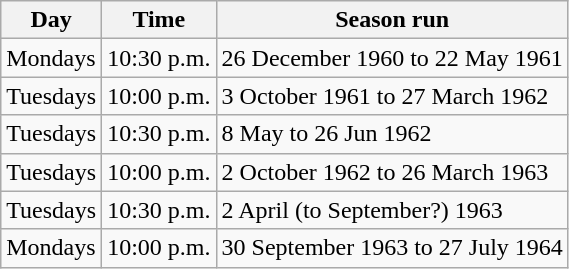<table class="wikitable">
<tr>
<th>Day</th>
<th>Time</th>
<th>Season run</th>
</tr>
<tr>
<td>Mondays</td>
<td>10:30 p.m.</td>
<td>26 December 1960 to 22 May 1961</td>
</tr>
<tr>
<td>Tuesdays</td>
<td>10:00 p.m.</td>
<td>3 October 1961 to 27 March 1962</td>
</tr>
<tr>
<td>Tuesdays</td>
<td>10:30 p.m.</td>
<td>8 May to 26 Jun 1962</td>
</tr>
<tr>
<td>Tuesdays</td>
<td>10:00 p.m.</td>
<td>2 October 1962 to 26 March 1963</td>
</tr>
<tr>
<td>Tuesdays</td>
<td>10:30 p.m.</td>
<td>2 April (to September?) 1963</td>
</tr>
<tr>
<td>Mondays</td>
<td>10:00 p.m.</td>
<td>30 September 1963 to 27 July 1964</td>
</tr>
</table>
